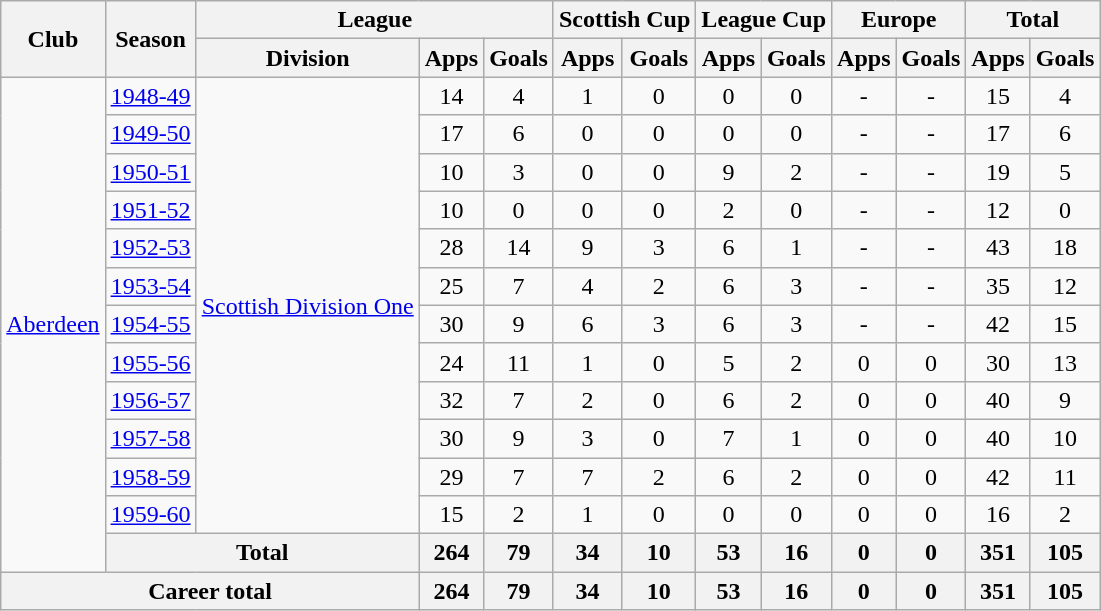<table class="wikitable" style="text-align:center">
<tr>
<th rowspan="2">Club</th>
<th rowspan="2">Season</th>
<th colspan="3">League</th>
<th colspan="2">Scottish Cup</th>
<th colspan="2">League Cup</th>
<th colspan="2">Europe</th>
<th colspan="2">Total</th>
</tr>
<tr>
<th>Division</th>
<th>Apps</th>
<th>Goals</th>
<th>Apps</th>
<th>Goals</th>
<th>Apps</th>
<th>Goals</th>
<th>Apps</th>
<th>Goals</th>
<th>Apps</th>
<th>Goals</th>
</tr>
<tr>
<td rowspan="13"><a href='#'>Aberdeen</a></td>
<td><a href='#'>1948-49</a></td>
<td rowspan="12"><a href='#'>Scottish Division One</a></td>
<td>14</td>
<td>4</td>
<td>1</td>
<td>0</td>
<td>0</td>
<td>0</td>
<td>-</td>
<td>-</td>
<td>15</td>
<td>4</td>
</tr>
<tr>
<td><a href='#'>1949-50</a></td>
<td>17</td>
<td>6</td>
<td>0</td>
<td>0</td>
<td>0</td>
<td>0</td>
<td>-</td>
<td>-</td>
<td>17</td>
<td>6</td>
</tr>
<tr>
<td><a href='#'>1950-51</a></td>
<td>10</td>
<td>3</td>
<td>0</td>
<td>0</td>
<td>9</td>
<td>2</td>
<td>-</td>
<td>-</td>
<td>19</td>
<td>5</td>
</tr>
<tr>
<td><a href='#'>1951-52</a></td>
<td>10</td>
<td>0</td>
<td>0</td>
<td>0</td>
<td>2</td>
<td>0</td>
<td>-</td>
<td>-</td>
<td>12</td>
<td>0</td>
</tr>
<tr>
<td><a href='#'>1952-53</a></td>
<td>28</td>
<td>14</td>
<td>9</td>
<td>3</td>
<td>6</td>
<td>1</td>
<td>-</td>
<td>-</td>
<td>43</td>
<td>18</td>
</tr>
<tr>
<td><a href='#'>1953-54</a></td>
<td>25</td>
<td>7</td>
<td>4</td>
<td>2</td>
<td>6</td>
<td>3</td>
<td>-</td>
<td>-</td>
<td>35</td>
<td>12</td>
</tr>
<tr>
<td><a href='#'>1954-55</a></td>
<td>30</td>
<td>9</td>
<td>6</td>
<td>3</td>
<td>6</td>
<td>3</td>
<td>-</td>
<td>-</td>
<td>42</td>
<td>15</td>
</tr>
<tr>
<td><a href='#'>1955-56</a></td>
<td>24</td>
<td>11</td>
<td>1</td>
<td>0</td>
<td>5</td>
<td>2</td>
<td>0</td>
<td>0</td>
<td>30</td>
<td>13</td>
</tr>
<tr>
<td><a href='#'>1956-57</a></td>
<td>32</td>
<td>7</td>
<td>2</td>
<td>0</td>
<td>6</td>
<td>2</td>
<td>0</td>
<td>0</td>
<td>40</td>
<td>9</td>
</tr>
<tr>
<td><a href='#'>1957-58</a></td>
<td>30</td>
<td>9</td>
<td>3</td>
<td>0</td>
<td>7</td>
<td>1</td>
<td>0</td>
<td>0</td>
<td>40</td>
<td>10</td>
</tr>
<tr>
<td><a href='#'>1958-59</a></td>
<td>29</td>
<td>7</td>
<td>7</td>
<td>2</td>
<td>6</td>
<td>2</td>
<td>0</td>
<td>0</td>
<td>42</td>
<td>11</td>
</tr>
<tr>
<td><a href='#'>1959-60</a></td>
<td>15</td>
<td>2</td>
<td>1</td>
<td>0</td>
<td>0</td>
<td>0</td>
<td>0</td>
<td>0</td>
<td>16</td>
<td>2</td>
</tr>
<tr>
<th colspan="2">Total</th>
<th>264</th>
<th>79</th>
<th>34</th>
<th>10</th>
<th>53</th>
<th>16</th>
<th>0</th>
<th>0</th>
<th>351</th>
<th>105</th>
</tr>
<tr>
<th colspan="3">Career total</th>
<th>264</th>
<th>79</th>
<th>34</th>
<th>10</th>
<th>53</th>
<th>16</th>
<th>0</th>
<th>0</th>
<th>351</th>
<th>105</th>
</tr>
</table>
